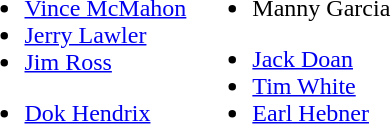<table border="0">
<tr>
<td valign="top"><br><ul><li><a href='#'>Vince McMahon</a></li><li><a href='#'>Jerry Lawler</a></li><li><a href='#'>Jim Ross</a></li></ul><ul><li><a href='#'>Dok Hendrix</a></li></ul></td>
<td valign="top"><br><ul><li>Manny Garcia</li></ul><ul><li><a href='#'>Jack Doan</a></li><li><a href='#'>Tim White</a></li><li><a href='#'>Earl Hebner</a></li></ul></td>
</tr>
</table>
